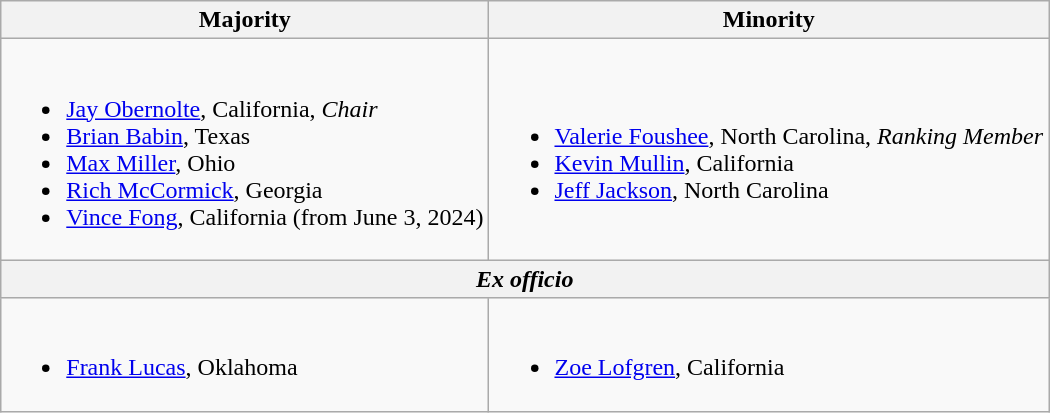<table class=wikitable>
<tr>
<th>Majority</th>
<th>Minority</th>
</tr>
<tr>
<td><br><ul><li><a href='#'>Jay Obernolte</a>, California, <em>Chair</em></li><li><a href='#'>Brian Babin</a>, Texas</li><li><a href='#'>Max Miller</a>, Ohio</li><li><a href='#'>Rich McCormick</a>, Georgia</li><li><a href='#'>Vince Fong</a>, California (from June 3, 2024)</li></ul></td>
<td><br><ul><li><a href='#'>Valerie Foushee</a>, North Carolina, <em>Ranking Member</em></li><li><a href='#'>Kevin Mullin</a>, California</li><li><a href='#'>Jeff Jackson</a>, North Carolina</li></ul></td>
</tr>
<tr>
<th colspan=2><em>Ex officio</em></th>
</tr>
<tr>
<td><br><ul><li><a href='#'>Frank Lucas</a>, Oklahoma</li></ul></td>
<td><br><ul><li><a href='#'>Zoe Lofgren</a>, California</li></ul></td>
</tr>
</table>
